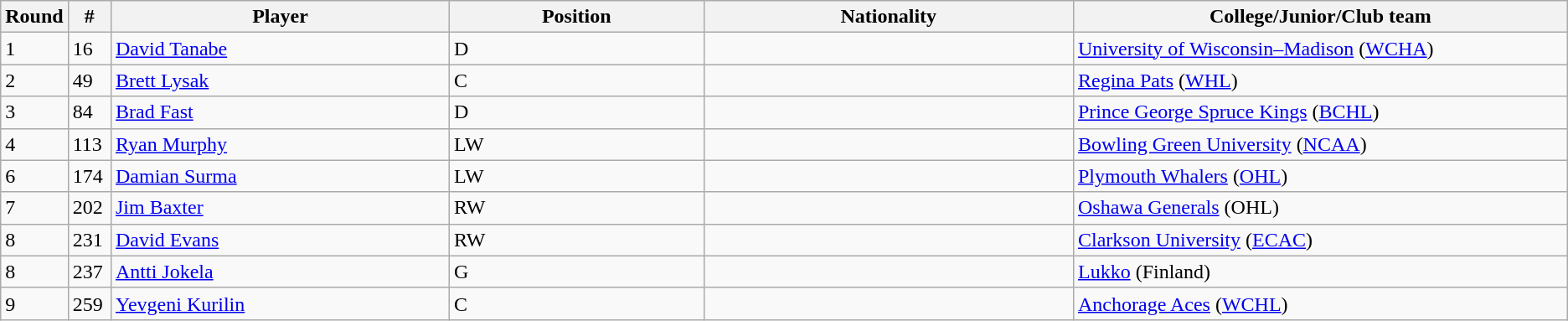<table class="wikitable">
<tr>
<th bgcolor="#DDDDFF" width="2.75%">Round</th>
<th bgcolor="#DDDDFF" width="2.75%">#</th>
<th bgcolor="#DDDDFF" width="22.0%">Player</th>
<th bgcolor="#DDDDFF" width="16.5%">Position</th>
<th bgcolor="#DDDDFF" width="24.0%">Nationality</th>
<th bgcolor="#DDDDFF" width="100.0%">College/Junior/Club team</th>
</tr>
<tr>
<td>1</td>
<td>16</td>
<td><a href='#'>David Tanabe</a></td>
<td>D</td>
<td></td>
<td><a href='#'>University of Wisconsin–Madison</a> (<a href='#'>WCHA</a>)</td>
</tr>
<tr>
<td>2</td>
<td>49</td>
<td><a href='#'>Brett Lysak</a></td>
<td>C</td>
<td></td>
<td><a href='#'>Regina Pats</a> (<a href='#'>WHL</a>)</td>
</tr>
<tr>
<td>3</td>
<td>84</td>
<td><a href='#'>Brad Fast</a></td>
<td>D</td>
<td></td>
<td><a href='#'>Prince George Spruce Kings</a> (<a href='#'>BCHL</a>)</td>
</tr>
<tr>
<td>4</td>
<td>113</td>
<td><a href='#'>Ryan Murphy</a></td>
<td>LW</td>
<td></td>
<td><a href='#'>Bowling Green University</a> (<a href='#'>NCAA</a>)</td>
</tr>
<tr>
<td>6</td>
<td>174</td>
<td><a href='#'>Damian Surma</a></td>
<td>LW</td>
<td></td>
<td><a href='#'>Plymouth Whalers</a> (<a href='#'>OHL</a>)</td>
</tr>
<tr>
<td>7</td>
<td>202</td>
<td><a href='#'>Jim Baxter</a></td>
<td>RW</td>
<td></td>
<td><a href='#'>Oshawa Generals</a> (OHL)</td>
</tr>
<tr>
<td>8</td>
<td>231</td>
<td><a href='#'>David Evans</a></td>
<td>RW</td>
<td></td>
<td><a href='#'>Clarkson University</a> (<a href='#'>ECAC</a>)</td>
</tr>
<tr>
<td>8</td>
<td>237</td>
<td><a href='#'>Antti Jokela</a></td>
<td>G</td>
<td></td>
<td><a href='#'>Lukko</a> (Finland)</td>
</tr>
<tr>
<td>9</td>
<td>259</td>
<td><a href='#'>Yevgeni Kurilin</a></td>
<td>C</td>
<td></td>
<td><a href='#'>Anchorage Aces</a> (<a href='#'>WCHL</a>)</td>
</tr>
</table>
